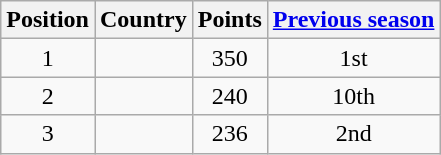<table class="wikitable">
<tr>
<th>Position</th>
<th>Country</th>
<th>Points</th>
<th><a href='#'>Previous season</a></th>
</tr>
<tr align="center">
<td>1</td>
<td align="left"></td>
<td>350</td>
<td>1st</td>
</tr>
<tr align="center">
<td>2</td>
<td align="left"></td>
<td>240</td>
<td>10th</td>
</tr>
<tr align="center">
<td>3</td>
<td align="left"></td>
<td>236</td>
<td>2nd</td>
</tr>
</table>
